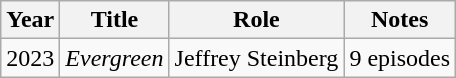<table class="wikitable">
<tr>
<th>Year</th>
<th>Title</th>
<th>Role</th>
<th>Notes</th>
</tr>
<tr>
<td>2023</td>
<td><em>Evergreen</em></td>
<td>Jeffrey Steinberg</td>
<td>9 episodes</td>
</tr>
</table>
